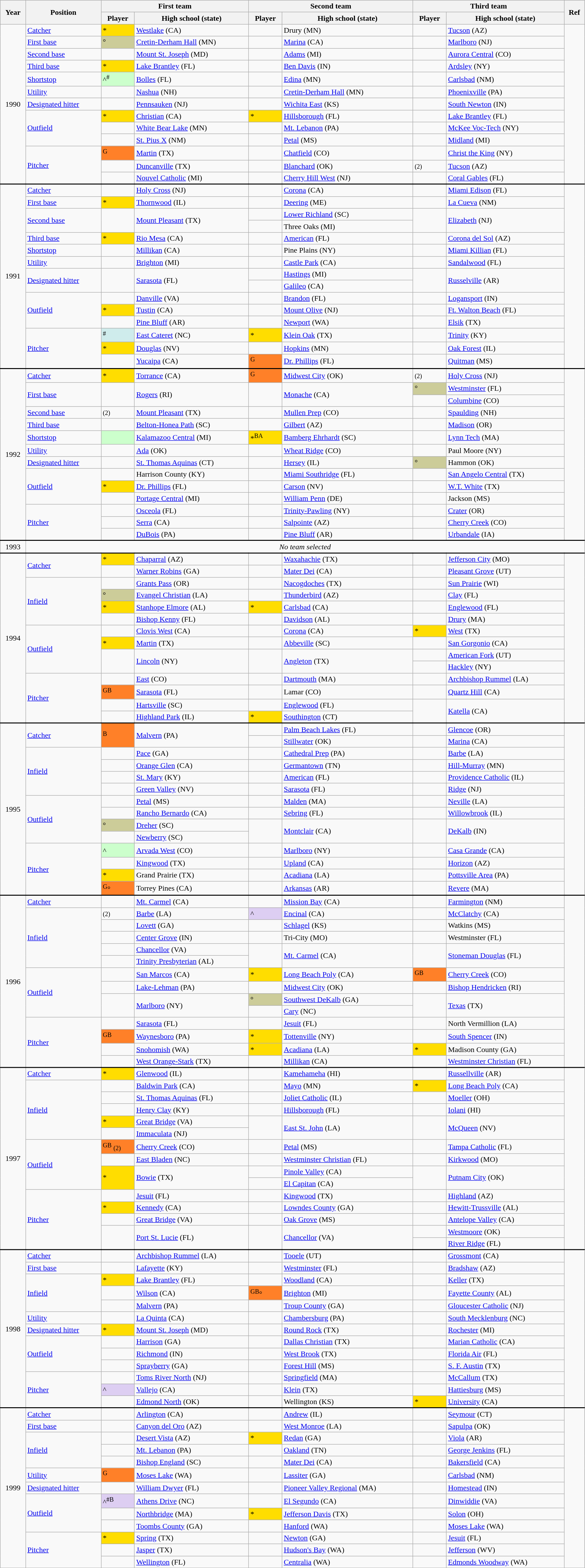<table class="wikitable sortable"style="width:98%">
<tr>
<th rowspan="2">Year</th>
<th rowspan="2">Position</th>
<th colspan="2">First team</th>
<th colspan="2">Second team</th>
<th colspan="2">Third team</th>
<th rowspan="2">Ref</th>
</tr>
<tr>
<th>Player</th>
<th>High school (state)</th>
<th>Player</th>
<th>High school (state)</th>
<th>Player</th>
<th>High school (state)</th>
</tr>
<tr>
<td rowspan="13"style="text-align:center;">1990</td>
<td><a href='#'>Catcher</a></td>
<td style="background:#ffdd00">*</td>
<td data-sort-value="CA"><a href='#'>Westlake</a> (CA)</td>
<td></td>
<td data-sort-value="MN">Drury (MN)</td>
<td></td>
<td data-sort-value="az"><a href='#'>Tucson</a> (AZ)</td>
<td rowspan="13"style="text-align:center;"></td>
</tr>
<tr>
<td><a href='#'>First base</a></td>
<td style="background:#cccc99">°</td>
<td data-sort-value="MN"><a href='#'>Cretin-Derham Hall</a> (MN)</td>
<td></td>
<td data-sort-value="CA"><a href='#'>Marina</a> (CA)</td>
<td></td>
<td data-sort-value="nj"><a href='#'>Marlboro</a> (NJ)</td>
</tr>
<tr>
<td><a href='#'>Second base</a></td>
<td></td>
<td data-sort-value="md"><a href='#'>Mount St. Joseph</a> (MD)</td>
<td></td>
<td data-sort-value="mi"><a href='#'>Adams</a> (MI)</td>
<td></td>
<td data-sort-value="co"><a href='#'>Aurora Central</a> (CO)</td>
</tr>
<tr>
<td><a href='#'>Third base</a></td>
<td style="background:#ffdd00">*</td>
<td data-sort-value="fl"><a href='#'>Lake Brantley</a> (FL)</td>
<td></td>
<td data-sort-value="in"><a href='#'>Ben Davis</a> (IN)</td>
<td></td>
<td data-sort-value="ny"><a href='#'>Ardsley</a> (NY)</td>
</tr>
<tr>
<td><a href='#'>Shortstop</a></td>
<td style="background:#CCFFCC"><sup></sup>^<sup>#</sup></td>
<td data-sort-value="fl"><a href='#'>Bolles</a> (FL)</td>
<td></td>
<td data-sort-value="MN"><a href='#'>Edina</a> (MN)</td>
<td></td>
<td data-sort-value="nm"><a href='#'>Carlsbad</a> (NM)</td>
</tr>
<tr>
<td><a href='#'>Utility</a></td>
<td></td>
<td data-sort-value="nh"><a href='#'>Nashua</a> (NH)</td>
<td></td>
<td data-sort-value="MN"><a href='#'>Cretin-Derham Hall</a> (MN)</td>
<td></td>
<td data-sort-value="pa"><a href='#'>Phoenixville</a> (PA)</td>
</tr>
<tr>
<td><a href='#'>Designated hitter</a></td>
<td></td>
<td data-sort-value="nj"><a href='#'>Pennsauken</a> (NJ)</td>
<td></td>
<td data-sort-value="ks"><a href='#'>Wichita East</a> (KS)</td>
<td></td>
<td data-sort-value="in"><a href='#'>South Newton</a> (IN)</td>
</tr>
<tr>
<td rowspan="3"><a href='#'>Outfield</a></td>
<td style="background:#ffdd00">*</td>
<td data-sort-value="CA"><a href='#'>Christian</a> (CA)</td>
<td style="background:#ffdd00">*</td>
<td data-sort-value="fl"><a href='#'>Hillsborough</a> (FL)</td>
<td></td>
<td data-sort-value="fl"><a href='#'>Lake Brantley</a> (FL)</td>
</tr>
<tr>
<td></td>
<td data-sort-value="MN"><a href='#'>White Bear Lake</a> (MN)</td>
<td></td>
<td data-sort-value="pa"><a href='#'>Mt. Lebanon</a> (PA)</td>
<td></td>
<td data-sort-value="ny"><a href='#'>McKee Voc-Tech</a> (NY)</td>
</tr>
<tr>
<td></td>
<td data-sort-value="nm"><a href='#'>St. Pius X</a> (NM)</td>
<td></td>
<td data-sort-value="ms"><a href='#'>Petal</a> (MS)</td>
<td></td>
<td data-sort-value="mi"><a href='#'>Midland</a> (MI)</td>
</tr>
<tr>
<td rowspan="3"><a href='#'>Pitcher</a></td>
<td style="background:#FF8028"><sup>G</sup></td>
<td data-sort-value="tx"><a href='#'>Martin</a> (TX)</td>
<td></td>
<td data-sort-value="co"><a href='#'>Chatfield</a> (CO)</td>
<td></td>
<td data-sort-value="ny"><a href='#'>Christ the King</a> (NY)</td>
</tr>
<tr>
<td></td>
<td data-sort-value="tx"><a href='#'>Duncanville</a> (TX)</td>
<td></td>
<td data-sort-value="ok"><a href='#'>Blanchard</a> (OK)</td>
<td> <small>(2)</small></td>
<td data-sort-value="az"><a href='#'>Tucson</a> (AZ)</td>
</tr>
<tr>
<td></td>
<td data-sort-value="mi"><a href='#'>Nouvel Catholic</a> (MI)</td>
<td></td>
<td data-sort-value="nj"><a href='#'>Cherry Hill West</a> (NJ)</td>
<td></td>
<td data-sort-value="fl"><a href='#'>Coral Gables</a> (FL)</td>
</tr>
<tr style="border-top:2px solid black">
<td rowspan="15"style="text-align:center;">1991</td>
<td><a href='#'>Catcher</a></td>
<td></td>
<td data-sort-value="nj"><a href='#'>Holy Cross</a> (NJ)</td>
<td></td>
<td data-sort-value="CA"><a href='#'>Corona</a> (CA)</td>
<td></td>
<td data-sort-value="fl"><a href='#'>Miami Edison</a> (FL)</td>
<td rowspan="15"style="text-align:center;"></td>
</tr>
<tr>
<td><a href='#'>First base</a></td>
<td style="background:#ffdd00">*</td>
<td data-sort-value="il"><a href='#'>Thornwood</a> (IL)</td>
<td></td>
<td data-sort-value="me"><a href='#'>Deering</a> (ME)</td>
<td></td>
<td data-sort-value="nm"><a href='#'>La Cueva</a> (NM)</td>
</tr>
<tr>
<td rowspan="2"><a href='#'>Second base</a></td>
<td rowspan="2"></td>
<td data-sort-value="tx"rowspan="2"><a href='#'>Mount Pleasant</a> (TX)</td>
<td></td>
<td data-sort-value="sc"><a href='#'>Lower Richland</a> (SC)</td>
<td rowspan="2"></td>
<td data-sort-value="nj"rowspan="2"><a href='#'>Elizabeth</a> (NJ)</td>
</tr>
<tr>
<td></td>
<td data-sort-value="mi">Three Oaks (MI)</td>
</tr>
<tr>
<td><a href='#'>Third base</a></td>
<td style="background:#ffdd00">*</td>
<td data-sort-value="CA"><a href='#'>Rio Mesa</a> (CA)</td>
<td></td>
<td data-sort-value="fl"><a href='#'>American</a> (FL)</td>
<td></td>
<td data-sort-value="az"><a href='#'>Corona del Sol</a> (AZ)</td>
</tr>
<tr>
<td><a href='#'>Shortstop</a></td>
<td></td>
<td data-sort-value="CA"><a href='#'>Millikan</a> (CA)</td>
<td></td>
<td data-sort-value="ny">Pine Plains (NY)</td>
<td></td>
<td data-sort-value="fl"><a href='#'>Miami Killian</a> (FL)</td>
</tr>
<tr>
<td><a href='#'>Utility</a></td>
<td></td>
<td data-sort-value="mi"><a href='#'>Brighton</a> (MI)</td>
<td></td>
<td data-sort-value="CA"><a href='#'>Castle Park</a> (CA)</td>
<td></td>
<td data-sort-value="fl"><a href='#'>Sandalwood</a> (FL)</td>
</tr>
<tr>
<td rowspan="2"><a href='#'>Designated hitter</a></td>
<td rowspan="2"></td>
<td data-sort-value="fl"rowspan="2"><a href='#'>Sarasota</a> (FL)</td>
<td></td>
<td data-sort-value="mi"><a href='#'>Hastings</a> (MI)</td>
<td rowspan="2"></td>
<td data-sort-value="ar"rowspan="2"><a href='#'>Russelville</a> (AR)</td>
</tr>
<tr>
<td></td>
<td data-sort-value="CA"><a href='#'>Galileo</a> (CA)</td>
</tr>
<tr>
<td rowspan="3"><a href='#'>Outfield</a></td>
<td></td>
<td data-sort-value="va"><a href='#'>Danville</a> (VA)</td>
<td></td>
<td data-sort-value="fl"><a href='#'>Brandon</a> (FL)</td>
<td></td>
<td data-sort-value="in"><a href='#'>Logansport</a> (IN)</td>
</tr>
<tr>
<td style="background:#ffdd00">*</td>
<td data-sort-value="CA"><a href='#'>Tustin</a> (CA)</td>
<td></td>
<td data-sort-value="nj"><a href='#'>Mount Olive</a> (NJ)</td>
<td></td>
<td data-sort-value="fl"><a href='#'>Ft. Walton Beach</a> (FL)</td>
</tr>
<tr>
<td></td>
<td data-sort-value="ar"><a href='#'>Pine Bluff</a> (AR)</td>
<td></td>
<td data-sort-value="wa"><a href='#'>Newport</a> (WA)</td>
<td></td>
<td data-sort-value="tx"><a href='#'>Elsik</a> (TX)</td>
</tr>
<tr>
<td rowspan="3"><a href='#'>Pitcher</a></td>
<td bgcolor=#CFECEC><sup>#</sup></td>
<td data-sort-value="nc"><a href='#'>East Cateret</a> (NC)</td>
<td style="background:#ffdd00">*</td>
<td data-sort-value="tx"><a href='#'>Klein Oak</a> (TX)</td>
<td></td>
<td data-sort-value="ky"><a href='#'>Trinity</a> (KY)</td>
</tr>
<tr>
<td style="background:#ffdd00">*</td>
<td data-sort-value="nv"><a href='#'>Douglas</a> (NV)</td>
<td></td>
<td data-sort-value="MN"><a href='#'>Hopkins</a> (MN)</td>
<td></td>
<td data-sort-value="il"><a href='#'>Oak Forest</a> (IL)</td>
</tr>
<tr>
<td></td>
<td data-sort-value="CA"><a href='#'>Yucaipa</a> (CA)</td>
<td style="background:#ff8028"><sup>G</sup></td>
<td data-sort-value="fl"><a href='#'>Dr. Phillips</a> (FL)</td>
<td></td>
<td data-sort-value="ms"><a href='#'>Quitman</a> (MS)</td>
</tr>
<tr style="border-top:2px solid black">
<td rowspan="14"style="text-align:center;">1992</td>
<td><a href='#'>Catcher</a></td>
<td style="background:#ffdd00">*</td>
<td data-sort-value="CA"><a href='#'>Torrance</a> (CA)</td>
<td style="background:#ff8028"><sup>G</sup></td>
<td data-sort-value="ok"><a href='#'>Midwest City</a> (OK)</td>
<td> <small>(2)</small></td>
<td data-sort-value="nj"><a href='#'>Holy Cross</a> (NJ)</td>
<td rowspan="14"style="text-align:center;"></td>
</tr>
<tr>
<td rowspan="2"><a href='#'>First base</a></td>
<td rowspan="2"></td>
<td rowspan="2"><a href='#'>Rogers</a> (RI)</td>
<td rowspan="2"></td>
<td data-sort-value="CA"rowspan="2"><a href='#'>Monache</a> (CA)</td>
<td style="background:#cccc99">°</td>
<td data-sort-value="fl"><a href='#'>Westminster</a> (FL)</td>
</tr>
<tr>
<td></td>
<td data-sort-value="co"><a href='#'>Columbine</a> (CO)</td>
</tr>
<tr>
<td><a href='#'>Second base</a></td>
<td> <small>(2)</small></td>
<td data-sort-value="tx"><a href='#'>Mount Pleasant</a> (TX)</td>
<td></td>
<td data-sort-value="co"><a href='#'>Mullen Prep</a> (CO)</td>
<td></td>
<td data-sort-value="nh"><a href='#'>Spaulding</a> (NH)</td>
</tr>
<tr>
<td><a href='#'>Third base</a></td>
<td></td>
<td data-sort-value="sc"><a href='#'>Belton-Honea Path</a> (SC)</td>
<td></td>
<td data-sort-value="az"><a href='#'>Gilbert</a> (AZ)</td>
<td></td>
<td data-sort-value="or"><a href='#'>Madison</a> (OR)</td>
</tr>
<tr>
<td><a href='#'>Shortstop</a></td>
<td style="background:#CCFFCC"><sup></sup></td>
<td data-sort-value="mi"><a href='#'>Kalamazoo Central</a> (MI)</td>
<td style="background:#ffdd00">*<sup>BA</sup></td>
<td data-sort-value="sc"><a href='#'>Bamberg Ehrhardt</a> (SC)</td>
<td></td>
<td data-sort-value="ma"><a href='#'>Lynn Tech</a> (MA)</td>
</tr>
<tr>
<td><a href='#'>Utility</a></td>
<td></td>
<td data-sort-value="ok"><a href='#'>Ada</a> (OK)</td>
<td></td>
<td data-sort-value="co"><a href='#'>Wheat Ridge</a> (CO)</td>
<td></td>
<td data-sort-value="ny">Paul Moore (NY)</td>
</tr>
<tr>
<td><a href='#'>Designated hitter</a></td>
<td></td>
<td data-sort-value="ct"><a href='#'>St. Thomas Aquinas</a> (CT)</td>
<td></td>
<td data-sort-value="il"><a href='#'>Hersey</a> (IL)</td>
<td style="background:#cccc99">°</td>
<td data-sort-value="ok">Hammon (OK)</td>
</tr>
<tr>
<td rowspan="3"><a href='#'>Outfield</a></td>
<td></td>
<td data-sort-value="ky">Harrison County (KY)</td>
<td></td>
<td data-sort-value="fl"><a href='#'>Miami Southridge</a> (FL)</td>
<td></td>
<td data-sort-value="tx"><a href='#'>San Angelo Central</a> (TX)</td>
</tr>
<tr>
<td style="background:#ffdd00">*</td>
<td data-sort-value="fl"><a href='#'>Dr. Phillips</a> (FL)</td>
<td></td>
<td data-sort-value="nv"><a href='#'>Carson</a> (NV)</td>
<td></td>
<td data-sort-value="tx"><a href='#'>W.T. White</a> (TX)</td>
</tr>
<tr>
<td></td>
<td data-sort-value="mi"><a href='#'>Portage Central</a> (MI)</td>
<td></td>
<td data-sort-value="de"><a href='#'>William Penn</a> (DE)</td>
<td></td>
<td data-sort-value="ms">Jackson (MS)</td>
</tr>
<tr>
<td rowspan="3"><a href='#'>Pitcher</a></td>
<td></td>
<td data-sort-value="fl"><a href='#'>Osceola</a> (FL)</td>
<td></td>
<td data-sort-value="ny"><a href='#'>Trinity-Pawling</a> (NY)</td>
<td></td>
<td data-sort-value="or"><a href='#'>Crater</a> (OR)</td>
</tr>
<tr>
<td></td>
<td data-sort-value="CA"><a href='#'>Serra</a> (CA)</td>
<td></td>
<td data-sort-value="az"><a href='#'>Salpointe</a> (AZ)</td>
<td></td>
<td data-sort-value="co"><a href='#'>Cherry Creek</a> (CO)</td>
</tr>
<tr>
<td></td>
<td data-sort-value="pa"><a href='#'>DuBois</a> (PA)</td>
<td></td>
<td data-sort-value="ar"><a href='#'>Pine Bluff</a> (AR)</td>
<td></td>
<td><a href='#'>Urbandale</a> (IA)</td>
</tr>
<tr style="border-top:2px solid black">
<td style="text-align:center;">1993</td>
<td colspan="8"style="text-align:center;" data-sort-value="zz"><em>No team selected</em></td>
</tr>
<tr style="border-top:2px solid black">
<td rowspan="14"style="text-align:center;">1994</td>
<td rowspan="2"><a href='#'>Catcher</a></td>
<td style="background:#ffdd00">*</td>
<td data-sort-value="az"><a href='#'>Chaparral</a> (AZ)</td>
<td></td>
<td data-sort-value="tx"><a href='#'>Waxahachie</a> (TX)</td>
<td></td>
<td><a href='#'>Jefferson City</a> (MO)</td>
<td rowspan="14"style="text-align:center;"></td>
</tr>
<tr>
<td></td>
<td data-sort-value="ga"><a href='#'>Warner Robins</a> (GA)</td>
<td></td>
<td data-sort-value="CA"><a href='#'>Mater Dei</a> (CA)</td>
<td></td>
<td data-sort-value="ut"><a href='#'>Pleasant Grove</a> (UT)</td>
</tr>
<tr>
<td rowspan="4"><a href='#'>Infield</a></td>
<td></td>
<td data-sort-value="or"><a href='#'>Grants Pass</a> (OR)</td>
<td></td>
<td data-sort-value="tx"><a href='#'>Nacogdoches</a> (TX)</td>
<td></td>
<td data-sort-value="wi"><a href='#'>Sun Prairie</a> (WI)</td>
</tr>
<tr>
<td style="background:#cccc99">°</td>
<td data-sort-value="la"><a href='#'>Evangel Christian</a> (LA)</td>
<td></td>
<td data-sort-value="az"><a href='#'>Thunderbird</a> (AZ)</td>
<td></td>
<td data-sort-value="fl"><a href='#'>Clay</a> (FL)</td>
</tr>
<tr>
<td style="background:#ffdd00">*</td>
<td data-sort-value="al"><a href='#'>Stanhope Elmore</a> (AL)</td>
<td style="background:#ffdd00">*</td>
<td data-sort-value="CA"><a href='#'>Carlsbad</a> (CA)</td>
<td></td>
<td data-sort-value="fl"><a href='#'>Englewood</a> (FL)</td>
</tr>
<tr>
<td></td>
<td data-sort-value="fl"><a href='#'>Bishop Kenny</a> (FL)</td>
<td></td>
<td data-sort-value="al"><a href='#'>Davidson</a> (AL)</td>
<td></td>
<td data-sort-value="ma"><a href='#'>Drury</a> (MA)</td>
</tr>
<tr>
<td rowspan="4"><a href='#'>Outfield</a></td>
<td></td>
<td data-sort-value="CA"><a href='#'>Clovis West</a> (CA)</td>
<td></td>
<td data-sort-value="CA"><a href='#'>Corona</a> (CA)</td>
<td style="background:#ffdd00">*</td>
<td data-sort-value="tx"><a href='#'>West</a> (TX)</td>
</tr>
<tr>
<td style="background:#ffdd00">*</td>
<td data-sort-value="tx"><a href='#'>Martin</a> (TX)</td>
<td></td>
<td data-sort-value="sc"><a href='#'>Abbeville</a> (SC)</td>
<td></td>
<td data-sort-value="CA"><a href='#'>San Gorgonio</a> (CA)</td>
</tr>
<tr>
<td rowspan="2"></td>
<td data-sort-value="ny"rowspan="2"><a href='#'>Lincoln</a> (NY)</td>
<td rowspan="2"></td>
<td data-sort-value="tx"rowspan="2"><a href='#'>Angleton</a> (TX)</td>
<td></td>
<td data-sort-value="ut"><a href='#'>American Fork</a> (UT)</td>
</tr>
<tr>
<td></td>
<td data-sort-value="ny"><a href='#'>Hackley</a> (NY)</td>
</tr>
<tr>
<td rowspan="4"><a href='#'>Pitcher</a></td>
<td></td>
<td data-sort-value="co"><a href='#'>East</a> (CO)</td>
<td></td>
<td data-sort-value="ma"><a href='#'>Dartmouth</a> (MA)</td>
<td></td>
<td data-sort-value="la"><a href='#'>Archbishop Rummel</a> (LA)</td>
</tr>
<tr>
<td style="background:#ff8028"><sup>GB</sup></td>
<td data-sort-value="fl"><a href='#'>Sarasota</a> (FL)</td>
<td></td>
<td data-sort-value="co">Lamar (CO)</td>
<td></td>
<td data-sort-value="ca"><a href='#'>Quartz Hill</a> (CA)</td>
</tr>
<tr>
<td></td>
<td data-sort-value="sc"><a href='#'>Hartsville</a> (SC)</td>
<td></td>
<td data-sort-value="fl"><a href='#'>Englewood</a> (FL)</td>
<td rowspan="2"></td>
<td data-sort-value="CA"rowspan="2"><a href='#'>Katella</a> (CA)</td>
</tr>
<tr>
<td></td>
<td data-sort-value="il"><a href='#'>Highland Park</a> (IL)</td>
<td style="background:#ffdd00">*</td>
<td data-sort-value="ct"><a href='#'>Southington</a> (CT)</td>
</tr>
<tr style="border-top:2px solid black">
<td rowspan="14"style="text-align:center;">1995</td>
<td rowspan="2"><a href='#'>Catcher</a></td>
<td rowspan="2"style="background:#FF8028"><sup>B</sup></td>
<td data-sort-value="pa"rowspan="2"><a href='#'>Malvern</a> (PA)</td>
<td></td>
<td data-sort-value="fl"><a href='#'>Palm Beach Lakes</a> (FL)</td>
<td></td>
<td data-sort-value="or"><a href='#'>Glencoe</a> (OR)</td>
<td rowspan="14"style="text-align:center;"></td>
</tr>
<tr>
<td></td>
<td data-sort-value="ok"><a href='#'>Stillwater</a> (OK)</td>
<td></td>
<td data-sort-value="CA"><a href='#'>Marina</a> (CA)</td>
</tr>
<tr>
<td rowspan="4"><a href='#'>Infield</a></td>
<td></td>
<td data-sort-value="ga"><a href='#'>Pace</a> (GA)</td>
<td></td>
<td data-sort-value="pa"><a href='#'>Cathedral Prep</a> (PA)</td>
<td></td>
<td data-sort-value="la"><a href='#'>Barbe</a> (LA)</td>
</tr>
<tr>
<td></td>
<td data-sort-value="CA"><a href='#'>Orange Glen</a> (CA)</td>
<td></td>
<td data-sort-value="tn"><a href='#'>Germantown</a> (TN)</td>
<td></td>
<td data-sort-value="MN"><a href='#'>Hill-Murray</a> (MN)</td>
</tr>
<tr>
<td></td>
<td data-sort-value="ky"><a href='#'>St. Mary</a> (KY)</td>
<td></td>
<td data-sort-value="fl"><a href='#'>American</a> (FL)</td>
<td></td>
<td data-sort-value="il"><a href='#'>Providence Catholic</a> (IL)</td>
</tr>
<tr>
<td></td>
<td data-sort-value="nv"><a href='#'>Green Valley</a> (NV)</td>
<td></td>
<td data-sort-value="fl"><a href='#'>Sarasota</a> (FL)</td>
<td></td>
<td data-sort-value="nj"><a href='#'>Ridge</a> (NJ)</td>
</tr>
<tr>
<td rowspan="4"><a href='#'>Outfield</a></td>
<td></td>
<td data-sort-value="ms"><a href='#'>Petal</a> (MS)</td>
<td></td>
<td data-sort-value="ma"><a href='#'>Malden</a> (MA)</td>
<td></td>
<td data-sort-value="la"><a href='#'>Neville</a> (LA)</td>
</tr>
<tr>
<td></td>
<td data-sort-value="CA"><a href='#'>Rancho Bernardo</a> (CA)</td>
<td></td>
<td data-sort-value="fl"><a href='#'>Sebring</a> (FL)</td>
<td></td>
<td data-sort-value="il"><a href='#'>Willowbrook</a> (IL)</td>
</tr>
<tr>
<td style="background:#cccc99">°</td>
<td data-sort-value="sc"><a href='#'>Dreher</a> (SC)</td>
<td rowspan="2"></td>
<td data-sort-value="CA"rowspan="2"><a href='#'>Montclair</a> (CA)</td>
<td rowspan="2"></td>
<td data-sort-value="in"rowspan="2"><a href='#'>DeKalb</a> (IN)</td>
</tr>
<tr>
<td></td>
<td data-sort-value="sc"><a href='#'>Newberry</a> (SC)</td>
</tr>
<tr>
<td rowspan="4"><a href='#'>Pitcher</a></td>
<td style="background:#CCFFCC"><sup></sup>^</td>
<td data-sort-value="co"><a href='#'>Arvada West</a> (CO)</td>
<td></td>
<td data-sort-value="ny"><a href='#'>Marlboro</a> (NY)</td>
<td></td>
<td data-sort-value="CA"><a href='#'>Casa Grande</a> (CA)</td>
</tr>
<tr>
<td></td>
<td data-sort-value="tx"><a href='#'>Kingwood</a> (TX)</td>
<td></td>
<td data-sort-value="CA"><a href='#'>Upland</a> (CA)</td>
<td></td>
<td data-sort-value="az"><a href='#'>Horizon</a> (AZ)</td>
</tr>
<tr>
<td style="background:#ffdd00">*</td>
<td data-sort-value="tx">Grand Prairie (TX)</td>
<td></td>
<td data-sort-value="la"><a href='#'>Acadiana</a> (LA)</td>
<td></td>
<td data-sort-value="pa"><a href='#'>Pottsville Area</a> (PA)</td>
</tr>
<tr>
<td style="background:#ff8028"><sup>G</sup>°</td>
<td data-sort-value="CA">Torrey Pines (CA)</td>
<td></td>
<td data-sort-value="ar"><a href='#'>Arkansas</a> (AR)</td>
<td></td>
<td data-sort-value="ma"><a href='#'>Revere</a> (MA)</td>
</tr>
<tr style="border-top:2px solid black">
<td rowspan="14"style="text-align:center;">1996</td>
<td><a href='#'>Catcher</a></td>
<td></td>
<td data-sort-value="CA"><a href='#'>Mt. Carmel</a> (CA)</td>
<td></td>
<td data-sort-value="CA"><a href='#'>Mission Bay</a> (CA)</td>
<td></td>
<td data-sort-value="nm"><a href='#'>Farmington</a> (NM)</td>
<td rowspan="14"style="text-align:center;"></td>
</tr>
<tr>
<td rowspan="5"><a href='#'>Infield</a></td>
<td> <small>(2)</small></td>
<td data-sort-value="la"><a href='#'>Barbe</a> (LA)</td>
<td style="background:#ddcef2">^</td>
<td data-sort-value="CA"><a href='#'>Encinal</a> (CA)</td>
<td></td>
<td data-sort-value="CA"><a href='#'>McClatchy</a> (CA)</td>
</tr>
<tr>
<td></td>
<td data-sort-value="ga"><a href='#'>Lovett</a> (GA)</td>
<td></td>
<td data-sort-value="ks"><a href='#'>Schlagel</a> (KS)</td>
<td></td>
<td data-sort-value="ms">Watkins (MS)</td>
</tr>
<tr>
<td></td>
<td data-sort-value="in"><a href='#'>Center Grove</a> (IN)</td>
<td></td>
<td>Tri-City (MO)</td>
<td></td>
<td data-sort-value="fl">Westminster (FL)</td>
</tr>
<tr>
<td></td>
<td data-sort-value="va"><a href='#'>Chancellor</a> (VA)</td>
<td rowspan="2"></td>
<td data-sort-value="CA"rowspan="2"><a href='#'>Mt. Carmel</a> (CA)</td>
<td rowspan="2"></td>
<td rowspan="2" data-sort-value="fl"><a href='#'>Stoneman Douglas</a> (FL)</td>
</tr>
<tr>
<td></td>
<td data-sort-value="al"><a href='#'>Trinity Presbyterian</a> (AL)</td>
</tr>
<tr>
<td rowspan="4"><a href='#'>Outfield</a></td>
<td></td>
<td data-sort-value="CA"><a href='#'>San Marcos</a> (CA)</td>
<td style="background:#ffdd00">*</td>
<td data-sort-value="CA"><a href='#'>Long Beach Poly</a> (CA)</td>
<td style="background:#FF8028"><sup>GB</sup></td>
<td data-sort-value="co"><a href='#'>Cherry Creek</a> (CO)</td>
</tr>
<tr>
<td></td>
<td data-sort-value="pa"><a href='#'>Lake-Lehman</a> (PA)</td>
<td></td>
<td data-sort-value="ok"><a href='#'>Midwest City</a> (OK)</td>
<td></td>
<td data-sort-value="ri"><a href='#'>Bishop Hendricken</a> (RI)</td>
</tr>
<tr>
<td rowspan="2"></td>
<td data-sort-value="ny"rowspan="2"><a href='#'>Marlboro</a> (NY)</td>
<td style="background:#cccc99">°</td>
<td data-sort-value="ga"><a href='#'>Southwest DeKalb</a> (GA)</td>
<td rowspan="2"></td>
<td data-sort-value="tx"rowspan="2"><a href='#'>Texas</a> (TX)</td>
</tr>
<tr>
<td></td>
<td data-sort-value="nc"><a href='#'>Cary</a> (NC)</td>
</tr>
<tr>
<td rowspan="4"><a href='#'>Pitcher</a></td>
<td></td>
<td data-sort-value="fl"><a href='#'>Sarasota</a> (FL)</td>
<td></td>
<td data-sort-value="fl"><a href='#'>Jesuit</a> (FL)</td>
<td></td>
<td data-sort-value="la">North Vermillion (LA)</td>
</tr>
<tr>
<td style="background:#FF8028"><sup>GB</sup></td>
<td data-sort-value="pa"><a href='#'>Waynesboro</a> (PA)</td>
<td style="background:#ffdd00">*</td>
<td data-sort-value="ny"><a href='#'>Tottenville</a> (NY)</td>
<td></td>
<td data-sort-value="in"><a href='#'>South Spencer</a> (IN)</td>
</tr>
<tr>
<td></td>
<td data-sort-value="wa"><a href='#'>Snohomish</a> (WA)</td>
<td style="background:#ffdd00">*</td>
<td data-sort-value="la"><a href='#'>Acadiana</a> (LA)</td>
<td style="background:#ffdd00">*</td>
<td data-sort-value="ga">Madison County (GA)</td>
</tr>
<tr>
<td></td>
<td data-sort-value="tx"><a href='#'>West Orange-Stark</a> (TX)</td>
<td></td>
<td data-sort-value="CA"><a href='#'>Millikan</a> (CA)</td>
<td></td>
<td data-sort-value="fl"><a href='#'>Westminster Christian</a> (FL)</td>
</tr>
<tr style="border-top:2px solid black">
<td rowspan="15"style="text-align:center;">1997</td>
<td><a href='#'>Catcher</a></td>
<td style="background:#ffdd00">*</td>
<td data-sort-value="il"><a href='#'>Glenwood</a> (IL)</td>
<td></td>
<td data-sort-value="hi"><a href='#'>Kamehameha</a> (HI)</td>
<td></td>
<td data-sort-value="ar"><a href='#'>Russellville</a> (AR)</td>
<td rowspan="15"style="text-align:center;"></td>
</tr>
<tr>
<td rowspan="5"><a href='#'>Infield</a></td>
<td></td>
<td data-sort-value="CA"><a href='#'>Baldwin Park</a> (CA)</td>
<td></td>
<td data-sort-value="MN"><a href='#'>Mayo</a> (MN)</td>
<td style="background:#ffdd00">*</td>
<td data-sort-value="CA"><a href='#'>Long Beach Poly</a> (CA)</td>
</tr>
<tr>
<td></td>
<td data-sort-value="fl"><a href='#'>St. Thomas Aquinas</a> (FL)</td>
<td></td>
<td data-sort-value="il"><a href='#'>Joliet Catholic</a> (IL)</td>
<td></td>
<td data-sort-value="oh"><a href='#'>Moeller</a> (OH)</td>
</tr>
<tr>
<td></td>
<td data-sort-value="ky"><a href='#'>Henry Clay</a> (KY)</td>
<td></td>
<td data-sort-value="fl"><a href='#'>Hillsborough</a> (FL)</td>
<td></td>
<td data-sort-value="hi"><a href='#'>Iolani</a> (HI)</td>
</tr>
<tr>
<td style="background:#ffdd00">*</td>
<td data-sort-value="va"><a href='#'>Great Bridge</a> (VA)</td>
<td rowspan="2"></td>
<td data-sort-value="la"rowspan="2"><a href='#'>East St. John</a> (LA)</td>
<td rowspan="2"></td>
<td data-sort-value="nv"rowspan="2"><a href='#'>McQueen</a> (NV)</td>
</tr>
<tr>
<td></td>
<td data-sort-value="nj"><a href='#'>Immaculata</a> (NJ)</td>
</tr>
<tr>
<td rowspan="4"><a href='#'>Outfield</a></td>
<td style="background:#FF8028"><sup>GB</sup> <small>(2)</small></td>
<td data-sort-value="co"><a href='#'>Cherry Creek</a> (CO)</td>
<td></td>
<td data-sort-value="ms"><a href='#'>Petal</a> (MS)</td>
<td></td>
<td data-sort-value="fl"><a href='#'>Tampa Catholic</a> (FL)</td>
</tr>
<tr>
<td></td>
<td data-sort-value="nc"><a href='#'>East Bladen</a> (NC)</td>
<td></td>
<td data-sort-value="fl"><a href='#'>Westminster Christian</a> (FL)</td>
<td></td>
<td><a href='#'>Kirkwood</a> (MO)</td>
</tr>
<tr>
<td rowspan="2"style="background:#ffdd00">*</td>
<td data-sort-value="tx"rowspan="2"><a href='#'>Bowie</a> (TX)</td>
<td></td>
<td data-sort-value="CA"><a href='#'>Pinole Valley</a> (CA)</td>
<td rowspan="2"></td>
<td data-sort-value="ok"rowspan="2"><a href='#'>Putnam City</a> (OK)</td>
</tr>
<tr>
<td></td>
<td data-sort-value="CA"><a href='#'>El Capitan</a> (CA)</td>
</tr>
<tr>
<td rowspan="5"><a href='#'>Pitcher</a></td>
<td></td>
<td data-sort-value="fl"><a href='#'>Jesuit</a> (FL)</td>
<td></td>
<td data-sort-value="tx"><a href='#'>Kingwood</a> (TX)</td>
<td></td>
<td data-sort-value="az"><a href='#'>Highland</a> (AZ)</td>
</tr>
<tr>
<td style="background:#ffdd00">*</td>
<td data-sort-value="CA"><a href='#'>Kennedy</a> (CA)</td>
<td></td>
<td data-sort-value="ga"><a href='#'>Lowndes County</a> (GA)</td>
<td></td>
<td data-sort-value="al"><a href='#'>Hewitt-Trussville</a> (AL)</td>
</tr>
<tr>
<td></td>
<td data-sort-value="va"><a href='#'>Great Bridge</a> (VA)</td>
<td></td>
<td data-sort-value="ms"><a href='#'>Oak Grove</a> (MS)</td>
<td></td>
<td data-sort-value="CA"><a href='#'>Antelope Valley</a> (CA)</td>
</tr>
<tr>
<td rowspan="2"></td>
<td data-sort-value="fl"rowspan="2"><a href='#'>Port St. Lucie</a> (FL)</td>
<td rowspan="2"></td>
<td data-sort-value="va"rowspan="2"><a href='#'>Chancellor</a> (VA)</td>
<td></td>
<td data-sort-value="ok"><a href='#'>Westmoore</a> (OK)</td>
</tr>
<tr>
<td></td>
<td data-sort-value="fl"><a href='#'>River Ridge</a> (FL)</td>
</tr>
<tr style="border-top:2px solid black">
<td rowspan="13"style="text-align:center;">1998</td>
<td><a href='#'>Catcher</a></td>
<td></td>
<td data-sort-value="la"><a href='#'>Archbishop Rummel</a> (LA)</td>
<td></td>
<td data-sort-value="ut"><a href='#'>Tooele</a> (UT)</td>
<td></td>
<td data-sort-value="CA"><a href='#'>Grossmont</a> (CA)</td>
<td rowspan="13"style="text-align:center;"></td>
</tr>
<tr>
<td><a href='#'>First base</a></td>
<td></td>
<td data-sort-value="ky"><a href='#'>Lafayette</a> (KY)</td>
<td></td>
<td data-sort-value="fl"><a href='#'>Westminster</a> (FL)</td>
<td></td>
<td data-sort-value="az"><a href='#'>Bradshaw</a> (AZ)</td>
</tr>
<tr>
<td rowspan="3"><a href='#'>Infield</a></td>
<td style="background:#ffdd00">*</td>
<td data-sort-value="fl"><a href='#'>Lake Brantley</a> (FL)</td>
<td></td>
<td data-sort-value="CA"><a href='#'>Woodland</a> (CA)</td>
<td></td>
<td data-sort-value="tx"><a href='#'>Keller</a> (TX)</td>
</tr>
<tr>
<td></td>
<td data-sort-value="CA"><a href='#'>Wilson</a> (CA)</td>
<td style="background:#FF8028"><sup>GB</sup>°</td>
<td data-sort-value="mi"><a href='#'>Brighton</a> (MI)</td>
<td></td>
<td data-sort-value="al"><a href='#'>Fayette County</a> (AL)</td>
</tr>
<tr>
<td></td>
<td data-sort-value="pa"><a href='#'>Malvern</a> (PA)</td>
<td></td>
<td data-sort-value="ga"><a href='#'>Troup County</a> (GA)</td>
<td></td>
<td data-sort-value="nj"><a href='#'>Gloucester Catholic</a> (NJ)</td>
</tr>
<tr>
<td><a href='#'>Utility</a></td>
<td></td>
<td data-sort-value="CA"><a href='#'>La Quinta</a> (CA)</td>
<td></td>
<td data-sort-value="pa"><a href='#'>Chambersburg</a> (PA)</td>
<td></td>
<td data-sort-value="nc"><a href='#'>South Mecklenburg</a> (NC)</td>
</tr>
<tr>
<td><a href='#'>Designated hitter</a></td>
<td style="background:#ffdd00">*</td>
<td data-sort-value="md"><a href='#'>Mount St. Joseph</a> (MD)</td>
<td></td>
<td data-sort-value="tx"><a href='#'>Round Rock</a> (TX)</td>
<td></td>
<td data-sort-value="mi"><a href='#'>Rochester</a> (MI)</td>
</tr>
<tr>
<td rowspan="3"><a href='#'>Outfield</a></td>
<td></td>
<td data-sort-value="ga"><a href='#'>Harrison</a> (GA)</td>
<td></td>
<td data-sort-value="tx"><a href='#'>Dallas Christian</a> (TX)</td>
<td></td>
<td data-sort-value="CA"><a href='#'>Marian Catholic</a> (CA)</td>
</tr>
<tr>
<td></td>
<td data-sort-value="in"><a href='#'>Richmond</a> (IN)</td>
<td></td>
<td data-sort-value="tx"><a href='#'>West Brook</a> (TX)</td>
<td></td>
<td data-sort-value="fl"><a href='#'>Florida Air</a> (FL)</td>
</tr>
<tr>
<td></td>
<td data-sort-value="ga"><a href='#'>Sprayberry</a> (GA)</td>
<td></td>
<td data-sort-value="ms"><a href='#'>Forest Hill</a> (MS)</td>
<td></td>
<td data-sort-value="tx"><a href='#'>S. F. Austin</a> (TX)</td>
</tr>
<tr>
<td rowspan="3"><a href='#'>Pitcher</a></td>
<td></td>
<td data-sort-value="nj"><a href='#'>Toms River North</a> (NJ)</td>
<td></td>
<td data-sort-value="ma"><a href='#'>Springfield</a> (MA)</td>
<td></td>
<td data-sort-value="tx"><a href='#'>McCallum</a> (TX)</td>
</tr>
<tr>
<td style="background:#ddcef2">^</td>
<td data-sort-value="CA"><a href='#'>Vallejo</a> (CA)</td>
<td></td>
<td data-sort-value="tx"><a href='#'>Klein</a> (TX)</td>
<td></td>
<td data-sort-value="ms"><a href='#'>Hattiesburg</a> (MS)</td>
</tr>
<tr>
<td></td>
<td data-sort-value="ok"><a href='#'>Edmond North</a> (OK)</td>
<td></td>
<td data-sort-value="ks">Wellington (KS)</td>
<td style="background:#ffdd00">*</td>
<td data-sort-value="CA"><a href='#'>University</a> (CA)</td>
</tr>
<tr style="border-top:2px solid black">
<td rowspan="13"style="text-align:center;">1999</td>
<td><a href='#'>Catcher</a></td>
<td></td>
<td data-sort-value="CA"><a href='#'>Arlington</a> (CA)</td>
<td></td>
<td data-sort-value="il"><a href='#'>Andrew</a> (IL)</td>
<td></td>
<td data-sort-value="ct"><a href='#'>Seymour</a> (CT)</td>
<td rowspan="13"style="text-align:center;"></td>
</tr>
<tr>
<td><a href='#'>First base</a></td>
<td></td>
<td data-sort-value="az"><a href='#'>Canyon del Oro</a> (AZ)</td>
<td></td>
<td data-sort-value="la"><a href='#'>West Monroe</a> (LA)</td>
<td></td>
<td data-sort-value="ok"><a href='#'>Sapulpa</a> (OK)</td>
</tr>
<tr>
<td rowspan="3"><a href='#'>Infield</a></td>
<td></td>
<td data-sort-value="az"><a href='#'>Desert Vista</a> (AZ)</td>
<td style="background:#ffdd00">*</td>
<td data-sort-value="ga"><a href='#'>Redan</a> (GA)</td>
<td></td>
<td data-sort-value="ar"><a href='#'>Viola</a> (AR)</td>
</tr>
<tr>
<td></td>
<td data-sort-value="pa"><a href='#'>Mt. Lebanon</a> (PA)</td>
<td></td>
<td data-sort-value="tn"><a href='#'>Oakland</a> (TN)</td>
<td></td>
<td data-sort-value="fl"><a href='#'>George Jenkins</a> (FL)</td>
</tr>
<tr>
<td></td>
<td data-sort-value="sc"><a href='#'>Bishop England</a> (SC)</td>
<td></td>
<td data-sort-value="CA"><a href='#'>Mater Dei</a> (CA)</td>
<td></td>
<td data-sort-value="CA"><a href='#'>Bakersfield</a> (CA)</td>
</tr>
<tr>
<td><a href='#'>Utility</a></td>
<td style="background:#FF8028"><sup>G</sup></td>
<td data-sort-value="wa"><a href='#'>Moses Lake</a> (WA)</td>
<td></td>
<td data-sort-value="ga"><a href='#'>Lassiter</a> (GA)</td>
<td></td>
<td data-sort-value="nm"><a href='#'>Carlsbad</a> (NM)</td>
</tr>
<tr>
<td><a href='#'>Designated hitter</a></td>
<td></td>
<td data-sort-value="fl"><a href='#'>William Dwyer</a> (FL)</td>
<td></td>
<td data-sort-value="ma"><a href='#'>Pioneer Valley Regional</a> (MA)</td>
<td></td>
<td data-sort-value="in"><a href='#'>Homestead</a> (IN)</td>
</tr>
<tr>
<td rowspan="3"><a href='#'>Outfield</a></td>
<td style="background:#ddcef2">^<sup>#B</sup></td>
<td data-sort-value="nc"><a href='#'>Athens Drive</a> (NC)</td>
<td></td>
<td data-sort-value="CA"><a href='#'>El Segundo</a> (CA)</td>
<td></td>
<td data-sort-value="va"><a href='#'>Dinwiddie</a> (VA)</td>
</tr>
<tr>
<td></td>
<td data-sort-value="ma"><a href='#'>Northbridge</a> (MA)</td>
<td style="background:#ffdd00">*</td>
<td data-sort-value="tx"><a href='#'>Jefferson Davis</a> (TX)</td>
<td></td>
<td data-sort-value="oh"><a href='#'>Solon</a> (OH)</td>
</tr>
<tr>
<td></td>
<td data-sort-value="ga"><a href='#'>Toombs County</a> (GA)</td>
<td></td>
<td data-sort-value="wa"><a href='#'>Hanford</a> (WA)</td>
<td></td>
<td data-sort-value="wa"><a href='#'>Moses Lake</a> (WA)</td>
</tr>
<tr>
<td rowspan="3"><a href='#'>Pitcher</a></td>
<td style="background:#ffdd00">*</td>
<td data-sort-value="tx"><a href='#'>Spring</a> (TX)</td>
<td></td>
<td data-sort-value="ga"><a href='#'>Newton</a> (GA)</td>
<td></td>
<td data-sort-value="fl"><a href='#'>Jesuit</a> (FL)</td>
</tr>
<tr>
<td></td>
<td data-sort-value="tx"><a href='#'>Jasper</a> (TX)</td>
<td></td>
<td data-sort-value="wa"><a href='#'>Hudson's Bay</a> (WA)</td>
<td></td>
<td data-sort-value="wv"><a href='#'>Jefferson</a> (WV)</td>
</tr>
<tr>
<td></td>
<td data-sort-value="fl"><a href='#'>Wellington</a> (FL)</td>
<td></td>
<td data-sort-value="wa"><a href='#'>Centralia</a> (WA)</td>
<td></td>
<td data-sort-value="wa"><a href='#'>Edmonds Woodway</a> (WA)</td>
</tr>
</table>
